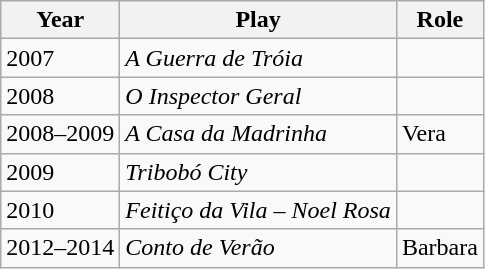<table class="wikitable">
<tr>
<th>Year</th>
<th>Play</th>
<th>Role</th>
</tr>
<tr>
<td>2007</td>
<td><em>A Guerra de Tróia</em></td>
<td></td>
</tr>
<tr>
<td>2008</td>
<td><em>O Inspector Geral</em></td>
<td></td>
</tr>
<tr>
<td>2008–2009</td>
<td><em>A Casa da Madrinha</em></td>
<td>Vera</td>
</tr>
<tr>
<td>2009</td>
<td><em>Tribobó City</em></td>
<td></td>
</tr>
<tr>
<td>2010</td>
<td><em>Feitiço da Vila – Noel Rosa</em></td>
<td></td>
</tr>
<tr>
<td>2012–2014</td>
<td><em>Conto de Verão</em></td>
<td>Barbara</td>
</tr>
</table>
